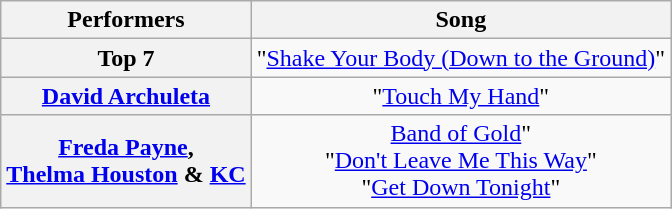<table class="wikitable" style="text-align:center;">
<tr>
<th scope="col">Performers</th>
<th scope="col">Song</th>
</tr>
<tr>
<th scope="row">Top 7</th>
<td>"<a href='#'>Shake Your Body (Down to the Ground)</a>"</td>
</tr>
<tr>
<th scope="row"><a href='#'>David Archuleta</a></th>
<td>"<a href='#'>Touch My Hand</a>"</td>
</tr>
<tr>
<th scope="row"><a href='#'>Freda Payne</a>,<br><a href='#'>Thelma Houston</a> & <a href='#'>KC</a></th>
<td><a href='#'>Band of Gold</a>"<br>"<a href='#'>Don't Leave Me This Way</a>"<br>"<a href='#'>Get Down Tonight</a>"</td>
</tr>
</table>
